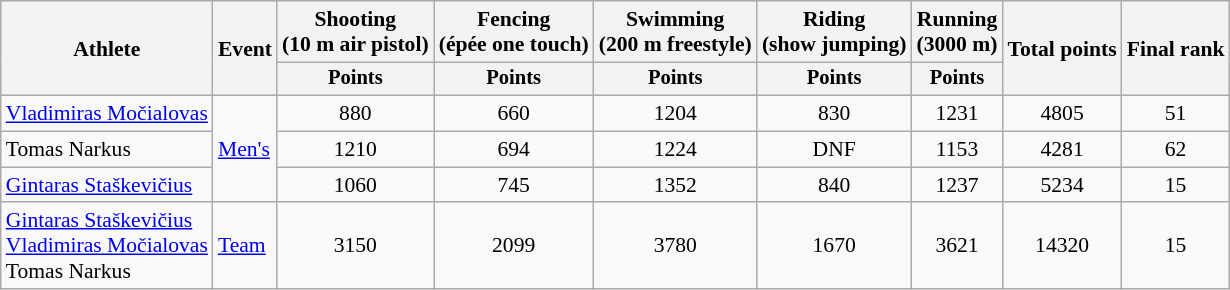<table class="wikitable" style="font-size:90%">
<tr>
<th rowspan="2">Athlete</th>
<th rowspan="2">Event</th>
<th>Shooting<br><span>(10 m air pistol)</span></th>
<th>Fencing<br><span>(épée one touch)</span></th>
<th>Swimming<br><span>(200 m freestyle)</span></th>
<th>Riding<br><span>(show jumping)</span></th>
<th>Running<br><span>(3000 m)</span></th>
<th rowspan=2>Total points</th>
<th rowspan=2>Final rank</th>
</tr>
<tr style="font-size:95%">
<th>Points</th>
<th>Points</th>
<th>Points</th>
<th>Points</th>
<th>Points</th>
</tr>
<tr align=center>
<td align=left><a href='#'>Vladimiras Močialovas</a></td>
<td align=left rowspan=3><a href='#'>Men's</a></td>
<td>880</td>
<td>660</td>
<td>1204</td>
<td>830</td>
<td>1231</td>
<td>4805</td>
<td>51</td>
</tr>
<tr align=center>
<td align=left>Tomas Narkus</td>
<td>1210</td>
<td>694</td>
<td>1224</td>
<td>DNF</td>
<td>1153</td>
<td>4281</td>
<td>62</td>
</tr>
<tr align=center>
<td align=left><a href='#'>Gintaras Staškevičius</a></td>
<td>1060</td>
<td>745</td>
<td>1352</td>
<td>840</td>
<td>1237</td>
<td>5234</td>
<td>15</td>
</tr>
<tr align=center>
<td align=left><a href='#'>Gintaras Staškevičius</a><br><a href='#'>Vladimiras Močialovas</a><br>Tomas Narkus</td>
<td align=left><a href='#'>Team</a></td>
<td>3150</td>
<td>2099</td>
<td>3780</td>
<td>1670</td>
<td>3621</td>
<td>14320</td>
<td>15</td>
</tr>
</table>
